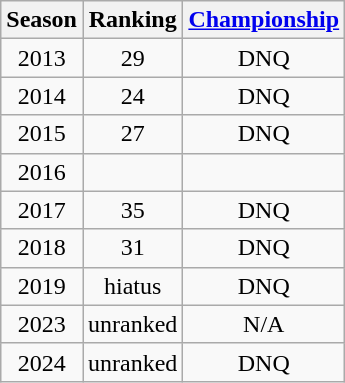<table class="wikitable sortable" style="text-align:center;">
<tr>
<th>Season</th>
<th>Ranking</th>
<th><a href='#'>Championship</a></th>
</tr>
<tr>
<td>2013</td>
<td>29</td>
<td>DNQ</td>
</tr>
<tr>
<td>2014</td>
<td>24</td>
<td>DNQ</td>
</tr>
<tr>
<td>2015</td>
<td>27</td>
<td>DNQ</td>
</tr>
<tr>
<td>2016</td>
<td></td>
<td></td>
</tr>
<tr>
<td>2017</td>
<td>35</td>
<td>DNQ</td>
</tr>
<tr>
<td>2018</td>
<td>31</td>
<td>DNQ</td>
</tr>
<tr>
<td>2019</td>
<td>hiatus</td>
<td>DNQ</td>
</tr>
<tr>
<td>2023</td>
<td>unranked</td>
<td>N/A</td>
</tr>
<tr>
<td>2024</td>
<td>unranked</td>
<td>DNQ</td>
</tr>
</table>
